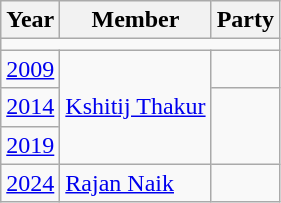<table class="wikitable">
<tr>
<th>Year</th>
<th>Member</th>
<th colspan="2">Party</th>
</tr>
<tr>
<td colspan="4"></td>
</tr>
<tr>
<td><a href='#'>2009</a></td>
<td rowspan="3"><a href='#'>Kshitij Thakur</a></td>
<td></td>
</tr>
<tr>
<td><a href='#'>2014</a></td>
</tr>
<tr>
<td><a href='#'>2019</a></td>
</tr>
<tr>
<td><a href='#'>2024</a></td>
<td rowspan="1"><a href='#'>Rajan Naik</a></td>
<td></td>
</tr>
</table>
